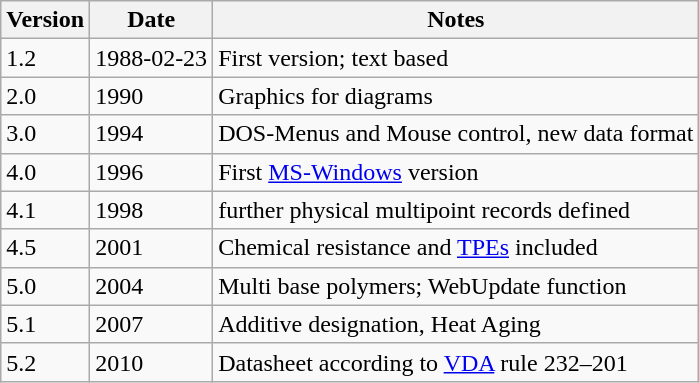<table class="wikitable">
<tr>
<th>Version</th>
<th>Date</th>
<th>Notes</th>
</tr>
<tr>
<td>1.2</td>
<td>1988-02-23</td>
<td>First version; text based</td>
</tr>
<tr>
<td>2.0</td>
<td>1990</td>
<td>Graphics for diagrams</td>
</tr>
<tr>
<td>3.0</td>
<td>1994</td>
<td>DOS-Menus and Mouse control, new data format</td>
</tr>
<tr>
<td>4.0</td>
<td>1996</td>
<td>First <a href='#'>MS-Windows</a> version</td>
</tr>
<tr>
<td>4.1</td>
<td>1998</td>
<td>further physical multipoint records defined</td>
</tr>
<tr>
<td>4.5</td>
<td>2001</td>
<td>Chemical resistance and <a href='#'>TPEs</a> included</td>
</tr>
<tr>
<td>5.0</td>
<td>2004</td>
<td>Multi base polymers; WebUpdate function</td>
</tr>
<tr>
<td>5.1</td>
<td>2007</td>
<td>Additive designation, Heat Aging</td>
</tr>
<tr>
<td>5.2</td>
<td>2010</td>
<td>Datasheet according to <a href='#'>VDA</a> rule 232–201</td>
</tr>
</table>
